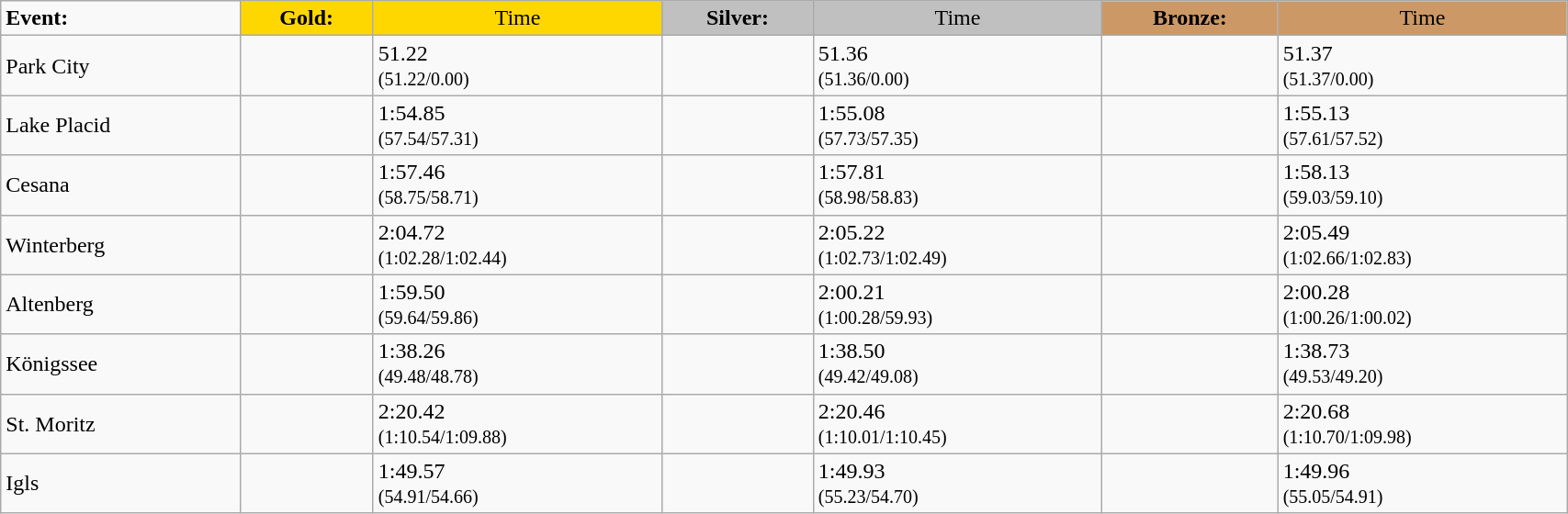<table class="wikitable" style="width:90%;">
<tr>
<td><strong>Event:</strong></td>
<td !  style="text-align:center; background:gold;"><strong>Gold:</strong></td>
<td !  style="text-align:center; background:gold;">Time</td>
<td !  style="text-align:center; background:silver;"><strong>Silver:</strong></td>
<td !  style="text-align:center; background:silver;">Time</td>
<td !  style="text-align:center; background:#c96;"><strong>Bronze:</strong></td>
<td !  style="text-align:center; background:#c96;">Time</td>
</tr>
<tr>
<td>Park City</td>
<td></td>
<td>51.22 <br><small>(51.22/0.00)</small></td>
<td></td>
<td>51.36<br><small>(51.36/0.00)</small></td>
<td></td>
<td>51.37 <br><small>(51.37/0.00)</small></td>
</tr>
<tr>
<td>Lake Placid</td>
<td></td>
<td>1:54.85 <br><small>(57.54/57.31)</small></td>
<td></td>
<td>1:55.08 <br><small>(57.73/57.35)</small></td>
<td></td>
<td>1:55.13 <br><small>(57.61/57.52)</small></td>
</tr>
<tr>
<td>Cesana</td>
<td></td>
<td>1:57.46  <br><small>(58.75/58.71)</small></td>
<td></td>
<td>1:57.81 <br><small>(58.98/58.83)</small></td>
<td></td>
<td>1:58.13 <br><small>(59.03/59.10)</small></td>
</tr>
<tr>
<td>Winterberg</td>
<td></td>
<td>2:04.72  <br><small>(1:02.28/1:02.44)</small></td>
<td></td>
<td>2:05.22 <br><small>(1:02.73/1:02.49)</small></td>
<td></td>
<td>2:05.49 <br><small>(1:02.66/1:02.83)</small></td>
</tr>
<tr>
<td>Altenberg</td>
<td></td>
<td>1:59.50  <br><small>(59.64/59.86)</small></td>
<td></td>
<td>2:00.21 <br><small>(1:00.28/59.93)</small></td>
<td></td>
<td>2:00.28 <br><small>(1:00.26/1:00.02)</small></td>
</tr>
<tr>
<td>Königssee</td>
<td></td>
<td>1:38.26  <br><small>(49.48/48.78)</small></td>
<td></td>
<td>1:38.50  <br><small>(49.42/49.08)</small></td>
<td></td>
<td>1:38.73  <br><small>(49.53/49.20)</small></td>
</tr>
<tr>
<td>St. Moritz</td>
<td></td>
<td>2:20.42  <br><small>(1:10.54/1:09.88)</small></td>
<td></td>
<td>2:20.46  <br><small>(1:10.01/1:10.45)</small></td>
<td></td>
<td>2:20.68  <br><small>(1:10.70/1:09.98)</small></td>
</tr>
<tr>
<td>Igls</td>
<td></td>
<td>1:49.57 <br><small>(54.91/54.66)</small></td>
<td></td>
<td>1:49.93  <br><small>(55.23/54.70)</small></td>
<td></td>
<td>1:49.96  <br><small>(55.05/54.91)</small></td>
</tr>
</table>
